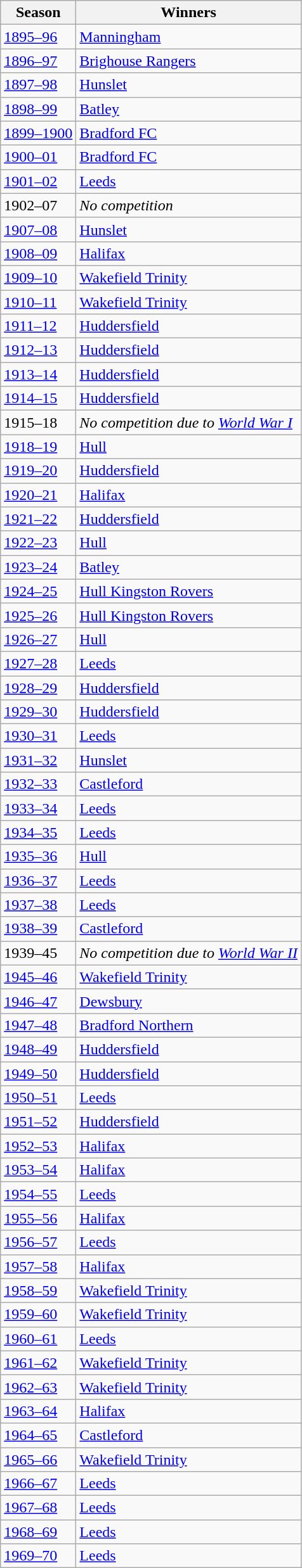<table class="wikitable">
<tr>
<th>Season</th>
<th>Winners</th>
</tr>
<tr>
<td><a href='#'>1895–96</a></td>
<td><a href='#'>Manningham</a></td>
</tr>
<tr>
<td><a href='#'>1896–97</a></td>
<td><a href='#'>Brighouse Rangers</a></td>
</tr>
<tr>
<td><a href='#'>1897–98</a></td>
<td> <a href='#'>Hunslet</a></td>
</tr>
<tr>
<td><a href='#'>1898–99</a></td>
<td> <a href='#'>Batley</a></td>
</tr>
<tr>
<td><a href='#'>1899–1900</a></td>
<td><a href='#'>Bradford FC</a></td>
</tr>
<tr>
<td><a href='#'>1900–01</a></td>
<td><a href='#'>Bradford FC</a></td>
</tr>
<tr>
<td><a href='#'>1901–02</a></td>
<td>  <a href='#'>Leeds</a></td>
</tr>
<tr>
<td>1902–07</td>
<td><em>No competition</em></td>
</tr>
<tr>
<td><a href='#'>1907–08</a></td>
<td> <a href='#'>Hunslet</a></td>
</tr>
<tr>
<td><a href='#'>1908–09</a></td>
<td> <a href='#'>Halifax</a></td>
</tr>
<tr>
<td><a href='#'>1909–10</a></td>
<td> <a href='#'>Wakefield Trinity</a></td>
</tr>
<tr>
<td><a href='#'>1910–11</a></td>
<td> <a href='#'>Wakefield Trinity</a></td>
</tr>
<tr>
<td><a href='#'>1911–12</a></td>
<td> <a href='#'>Huddersfield</a></td>
</tr>
<tr>
<td><a href='#'>1912–13</a></td>
<td> <a href='#'>Huddersfield</a></td>
</tr>
<tr>
<td><a href='#'>1913–14</a></td>
<td> <a href='#'>Huddersfield</a></td>
</tr>
<tr>
<td><a href='#'>1914–15</a></td>
<td> <a href='#'>Huddersfield</a></td>
</tr>
<tr>
<td>1915–18</td>
<td><em>No competition due to <a href='#'>World War I</a></em></td>
</tr>
<tr>
<td><a href='#'>1918–19</a></td>
<td> <a href='#'>Hull</a></td>
</tr>
<tr>
<td><a href='#'>1919–20</a></td>
<td> <a href='#'>Huddersfield</a></td>
</tr>
<tr>
<td><a href='#'>1920–21</a></td>
<td> <a href='#'>Halifax</a></td>
</tr>
<tr>
<td><a href='#'>1921–22</a></td>
<td> <a href='#'>Huddersfield</a></td>
</tr>
<tr>
<td><a href='#'>1922–23</a></td>
<td> <a href='#'>Hull</a></td>
</tr>
<tr>
<td><a href='#'>1923–24</a></td>
<td> <a href='#'>Batley</a></td>
</tr>
<tr>
<td><a href='#'>1924–25</a></td>
<td> <a href='#'>Hull Kingston Rovers</a></td>
</tr>
<tr>
<td><a href='#'>1925–26</a></td>
<td> <a href='#'>Hull Kingston Rovers</a></td>
</tr>
<tr>
<td><a href='#'>1926–27</a></td>
<td> <a href='#'>Hull</a></td>
</tr>
<tr>
<td><a href='#'>1927–28</a></td>
<td> <a href='#'>Leeds</a></td>
</tr>
<tr>
<td><a href='#'>1928–29</a></td>
<td> <a href='#'>Huddersfield</a></td>
</tr>
<tr>
<td><a href='#'>1929–30</a></td>
<td> <a href='#'>Huddersfield</a></td>
</tr>
<tr>
<td><a href='#'>1930–31</a></td>
<td> <a href='#'>Leeds</a></td>
</tr>
<tr>
<td><a href='#'>1931–32</a></td>
<td> <a href='#'>Hunslet</a></td>
</tr>
<tr>
<td><a href='#'>1932–33</a></td>
<td> <a href='#'>Castleford</a></td>
</tr>
<tr>
<td><a href='#'>1933–34</a></td>
<td> <a href='#'>Leeds</a></td>
</tr>
<tr>
<td><a href='#'>1934–35</a></td>
<td> <a href='#'>Leeds</a></td>
</tr>
<tr>
<td><a href='#'>1935–36</a></td>
<td> <a href='#'>Hull</a></td>
</tr>
<tr>
<td><a href='#'>1936–37</a></td>
<td> <a href='#'>Leeds</a></td>
</tr>
<tr>
<td><a href='#'>1937–38</a></td>
<td> <a href='#'>Leeds</a></td>
</tr>
<tr>
<td><a href='#'>1938–39</a></td>
<td> <a href='#'>Castleford</a></td>
</tr>
<tr>
<td>1939–45</td>
<td><em>No competition due to <a href='#'>World War II</a></em></td>
</tr>
<tr>
<td><a href='#'>1945–46</a></td>
<td> <a href='#'>Wakefield Trinity</a></td>
</tr>
<tr>
<td><a href='#'>1946–47</a></td>
<td> <a href='#'>Dewsbury</a></td>
</tr>
<tr>
<td><a href='#'>1947–48</a></td>
<td> <a href='#'>Bradford Northern</a></td>
</tr>
<tr>
<td><a href='#'>1948–49</a></td>
<td> <a href='#'>Huddersfield</a></td>
</tr>
<tr>
<td><a href='#'>1949–50</a></td>
<td> <a href='#'>Huddersfield</a></td>
</tr>
<tr>
<td><a href='#'>1950–51</a></td>
<td> <a href='#'>Leeds</a></td>
</tr>
<tr>
<td><a href='#'>1951–52</a></td>
<td> <a href='#'>Huddersfield</a></td>
</tr>
<tr>
<td><a href='#'>1952–53</a></td>
<td> <a href='#'>Halifax</a></td>
</tr>
<tr>
<td><a href='#'>1953–54</a></td>
<td> <a href='#'>Halifax</a></td>
</tr>
<tr>
<td><a href='#'>1954–55</a></td>
<td> <a href='#'>Leeds</a></td>
</tr>
<tr>
<td><a href='#'>1955–56</a></td>
<td> <a href='#'>Halifax</a></td>
</tr>
<tr>
<td><a href='#'>1956–57</a></td>
<td> <a href='#'>Leeds</a></td>
</tr>
<tr>
<td><a href='#'>1957–58</a></td>
<td> <a href='#'>Halifax</a></td>
</tr>
<tr>
<td><a href='#'>1958–59</a></td>
<td> <a href='#'>Wakefield Trinity</a></td>
</tr>
<tr>
<td><a href='#'>1959–60</a></td>
<td> <a href='#'>Wakefield Trinity</a></td>
</tr>
<tr>
<td><a href='#'>1960–61</a></td>
<td> <a href='#'>Leeds</a></td>
</tr>
<tr>
<td><a href='#'>1961–62</a></td>
<td> <a href='#'>Wakefield Trinity</a></td>
</tr>
<tr>
<td><a href='#'>1962–63</a></td>
<td> <a href='#'>Wakefield Trinity</a></td>
</tr>
<tr>
<td><a href='#'>1963–64</a></td>
<td> <a href='#'>Halifax</a></td>
</tr>
<tr>
<td><a href='#'>1964–65</a></td>
<td> <a href='#'>Castleford</a></td>
</tr>
<tr>
<td><a href='#'>1965–66</a></td>
<td> <a href='#'>Wakefield Trinity</a></td>
</tr>
<tr>
<td><a href='#'>1966–67</a></td>
<td> <a href='#'>Leeds</a></td>
</tr>
<tr>
<td><a href='#'>1967–68</a></td>
<td> <a href='#'>Leeds</a></td>
</tr>
<tr>
<td><a href='#'>1968–69</a></td>
<td> <a href='#'>Leeds</a></td>
</tr>
<tr>
<td><a href='#'>1969–70</a></td>
<td> <a href='#'>Leeds</a></td>
</tr>
</table>
